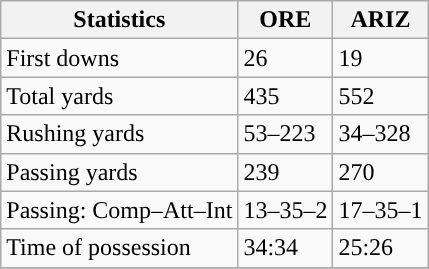<table class="wikitable" style="float: left;">
<tr>
<th>Statistics</th>
<th>ORE</th>
<th>ARIZ</th>
</tr>
<tr>
<td>First downs</td>
<td>26</td>
<td>19</td>
</tr>
<tr>
<td>Total yards</td>
<td>435</td>
<td>552</td>
</tr>
<tr>
<td>Rushing yards</td>
<td>53–223</td>
<td>34–328</td>
</tr>
<tr>
<td>Passing yards</td>
<td>239</td>
<td>270</td>
</tr>
<tr>
<td>Passing: Comp–Att–Int</td>
<td>13–35–2</td>
<td>17–35–1</td>
</tr>
<tr>
<td>Time of possession</td>
<td>34:34</td>
<td>25:26</td>
</tr>
<tr>
</tr>
</table>
